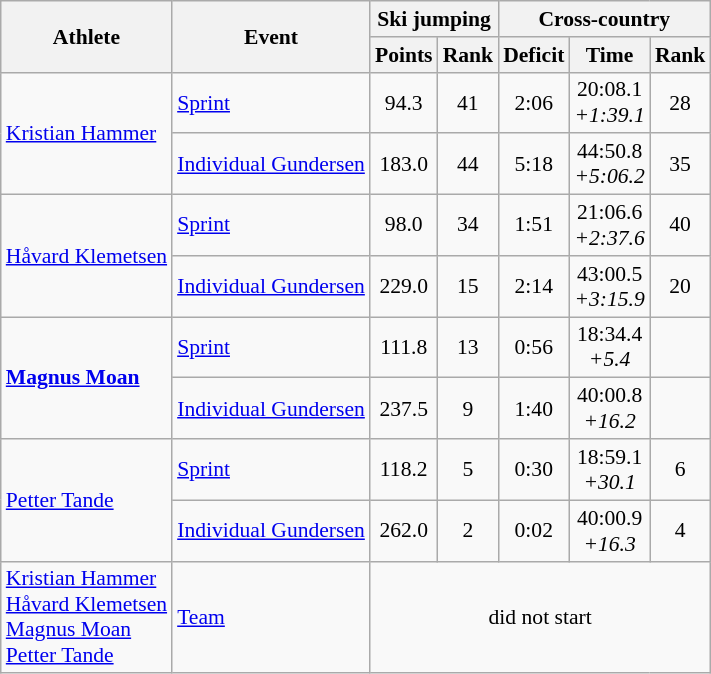<table class="wikitable" style="font-size:90%">
<tr>
<th rowspan="2">Athlete</th>
<th rowspan="2">Event</th>
<th colspan="2">Ski jumping</th>
<th colspan="6">Cross-country</th>
</tr>
<tr>
<th>Points</th>
<th>Rank</th>
<th>Deficit</th>
<th>Time</th>
<th>Rank</th>
</tr>
<tr>
<td rowspan=2><a href='#'>Kristian Hammer</a></td>
<td><a href='#'>Sprint</a></td>
<td align="center">94.3</td>
<td align="center">41</td>
<td align="center">2:06</td>
<td align="center">20:08.1<br> <em>+1:39.1</em></td>
<td align="center">28</td>
</tr>
<tr>
<td><a href='#'>Individual Gundersen</a></td>
<td align="center">183.0</td>
<td align="center">44</td>
<td align="center">5:18</td>
<td align="center">44:50.8<br> <em>+5:06.2</em></td>
<td align="center">35</td>
</tr>
<tr>
<td rowspan=2><a href='#'>Håvard Klemetsen</a></td>
<td><a href='#'>Sprint</a></td>
<td align="center">98.0</td>
<td align="center">34</td>
<td align="center">1:51</td>
<td align="center">21:06.6<br> <em>+2:37.6</em></td>
<td align="center">40</td>
</tr>
<tr>
<td><a href='#'>Individual Gundersen</a></td>
<td align="center">229.0</td>
<td align="center">15</td>
<td align="center">2:14</td>
<td align="center">43:00.5<br> <em>+3:15.9</em></td>
<td align="center">20</td>
</tr>
<tr>
<td rowspan=2><strong><a href='#'>Magnus Moan</a></strong></td>
<td><a href='#'>Sprint</a></td>
<td align="center">111.8</td>
<td align="center">13</td>
<td align="center">0:56</td>
<td align="center">18:34.4<br> <em>+5.4</em></td>
<td align="center"></td>
</tr>
<tr>
<td><a href='#'>Individual Gundersen</a></td>
<td align="center">237.5</td>
<td align="center">9</td>
<td align="center">1:40</td>
<td align="center">40:00.8<br> <em>+16.2</em></td>
<td align="center"></td>
</tr>
<tr>
<td rowspan=2><a href='#'>Petter Tande</a></td>
<td><a href='#'>Sprint</a></td>
<td align="center">118.2</td>
<td align="center">5</td>
<td align="center">0:30</td>
<td align="center">18:59.1<br> <em>+30.1</em></td>
<td align="center">6</td>
</tr>
<tr>
<td><a href='#'>Individual Gundersen</a></td>
<td align="center">262.0</td>
<td align="center">2</td>
<td align="center">0:02</td>
<td align="center">40:00.9<br> <em>+16.3</em></td>
<td align="center">4</td>
</tr>
<tr>
<td><a href='#'>Kristian Hammer</a><br><a href='#'>Håvard Klemetsen</a><br><a href='#'>Magnus Moan</a><br><a href='#'>Petter Tande</a></td>
<td><a href='#'>Team</a></td>
<td colspan=5 align="center">did not start</td>
</tr>
</table>
